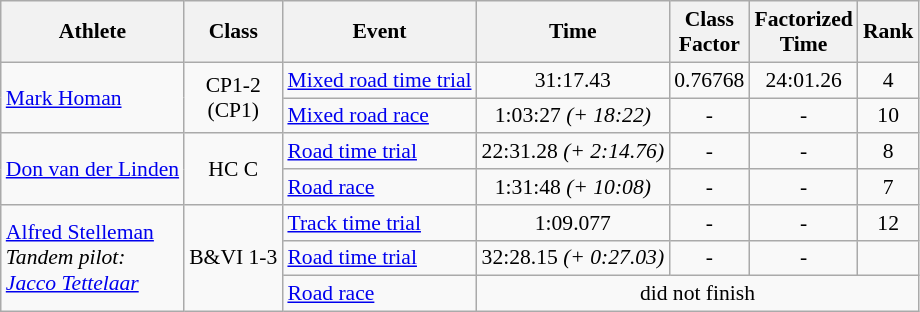<table class=wikitable style="font-size:90%">
<tr>
<th>Athlete</th>
<th>Class</th>
<th>Event</th>
<th>Time</th>
<th>Class<br>Factor</th>
<th>Factorized<br>Time</th>
<th>Rank</th>
</tr>
<tr>
<td rowspan="2"><a href='#'>Mark Homan</a></td>
<td align="center" rowspan="2">CP1-2<br>(CP1)</td>
<td><a href='#'>Mixed road time trial</a></td>
<td align="center">31:17.43</td>
<td align="center">0.76768</td>
<td align="center">24:01.26</td>
<td align="center">4</td>
</tr>
<tr>
<td><a href='#'>Mixed road race</a></td>
<td align="center">1:03:27 <em>(+ 18:22)</em></td>
<td align="center">-</td>
<td align="center">-</td>
<td align="center">10</td>
</tr>
<tr>
<td rowspan="2"><a href='#'>Don van der Linden</a></td>
<td align="center" rowspan="2">HC C</td>
<td><a href='#'>Road time trial</a></td>
<td align="center">22:31.28 <em>(+ 2:14.76)</em></td>
<td align="center">-</td>
<td align="center">-</td>
<td align="center">8</td>
</tr>
<tr>
<td><a href='#'>Road race</a></td>
<td align="center">1:31:48 <em>(+ 10:08)</em></td>
<td align="center">-</td>
<td align="center">-</td>
<td align="center">7</td>
</tr>
<tr>
<td rowspan="3"><a href='#'>Alfred Stelleman</a><br><em>Tandem pilot:<br><a href='#'>Jacco Tettelaar</a></em></td>
<td align="center" rowspan="3">B&VI 1-3</td>
<td><a href='#'>Track time trial</a></td>
<td align="center">1:09.077</td>
<td align="center">-</td>
<td align="center">-</td>
<td align="center">12</td>
</tr>
<tr>
<td><a href='#'>Road time trial</a></td>
<td align="center">32:28.15 <em>(+ 0:27.03)</em></td>
<td align="center">-</td>
<td align="center">-</td>
<td align="center"></td>
</tr>
<tr>
<td><a href='#'>Road race</a></td>
<td align="center" colspan="4">did not finish</td>
</tr>
</table>
